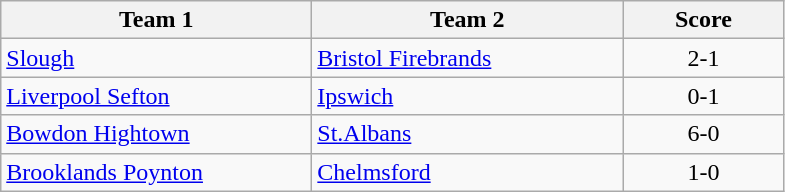<table class="wikitable" style="font-size: 100%">
<tr>
<th width=200>Team 1</th>
<th width=200>Team 2</th>
<th width=100>Score</th>
</tr>
<tr>
<td><a href='#'>Slough</a></td>
<td><a href='#'>Bristol Firebrands</a></td>
<td align=center>2-1</td>
</tr>
<tr>
<td><a href='#'>Liverpool Sefton</a></td>
<td><a href='#'>Ipswich</a></td>
<td align=center>0-1</td>
</tr>
<tr>
<td><a href='#'>Bowdon Hightown</a></td>
<td><a href='#'>St.Albans</a></td>
<td align=center>6-0</td>
</tr>
<tr>
<td><a href='#'>Brooklands Poynton</a></td>
<td><a href='#'>Chelmsford</a></td>
<td align=center>1-0</td>
</tr>
</table>
